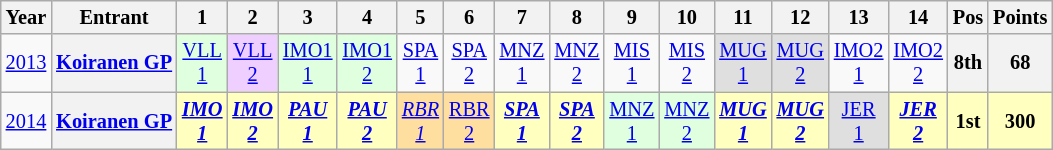<table class="wikitable" style="text-align:center; font-size:85%">
<tr>
<th>Year</th>
<th>Entrant</th>
<th>1</th>
<th>2</th>
<th>3</th>
<th>4</th>
<th>5</th>
<th>6</th>
<th>7</th>
<th>8</th>
<th>9</th>
<th>10</th>
<th>11</th>
<th>12</th>
<th>13</th>
<th>14</th>
<th>Pos</th>
<th>Points</th>
</tr>
<tr>
<td><a href='#'>2013</a></td>
<th nowrap><a href='#'>Koiranen GP</a></th>
<td style="background:#DFFFDF;"><a href='#'>VLL<br>1</a><br></td>
<td style="background:#EFCFFF;"><a href='#'>VLL<br>2</a><br></td>
<td style="background:#DFFFDF;"><a href='#'>IMO1<br>1</a><br></td>
<td style="background:#DFFFDF;"><a href='#'>IMO1<br>2</a><br></td>
<td><a href='#'>SPA<br>1</a></td>
<td><a href='#'>SPA<br>2</a></td>
<td><a href='#'>MNZ<br>1</a></td>
<td><a href='#'>MNZ<br>2</a></td>
<td><a href='#'>MIS<br>1</a></td>
<td><a href='#'>MIS<br>2</a></td>
<td style="background:#DFDFDF;"><a href='#'>MUG<br>1</a><br></td>
<td style="background:#DFDFDF;"><a href='#'>MUG<br>2</a><br></td>
<td><a href='#'>IMO2<br>1</a></td>
<td><a href='#'>IMO2<br>2</a></td>
<th>8th</th>
<th>68</th>
</tr>
<tr>
<td><a href='#'>2014</a></td>
<th nowrap><a href='#'>Koiranen GP</a></th>
<td style="background:#FFFFBF;"><strong><em><a href='#'>IMO<br>1</a></em></strong><br></td>
<td style="background:#FFFFBF;"><strong><em><a href='#'>IMO<br>2</a></em></strong><br></td>
<td style="background:#FFFFBF;"><strong><em><a href='#'>PAU<br>1</a></em></strong><br></td>
<td style="background:#FFFFBF;"><strong><em><a href='#'>PAU<br>2</a></em></strong><br></td>
<td style="background:#FFDF9F;"><em><a href='#'>RBR<br>1</a></em><br></td>
<td style="background:#FFDF9F;"><a href='#'>RBR<br>2</a><br></td>
<td style="background:#FFFFBF;"><strong><em><a href='#'>SPA<br>1</a></em></strong><br></td>
<td style="background:#FFFFBF;"><strong><em><a href='#'>SPA<br>2</a></em></strong><br></td>
<td style="background:#DFFFDF;"><a href='#'>MNZ<br>1</a><br></td>
<td style="background:#DFFFDF;"><a href='#'>MNZ<br>2</a><br></td>
<td style="background:#FFFFBF;"><strong><em><a href='#'>MUG<br>1</a></em></strong><br></td>
<td style="background:#FFFFBF;"><strong><em><a href='#'>MUG<br>2</a></em></strong><br></td>
<td style="background:#DFDFDF;"><a href='#'>JER<br>1</a><br></td>
<td style="background:#FFFFBF;"><strong><em><a href='#'>JER<br>2</a></em></strong><br></td>
<th style="background:#FFFFBF;">1st</th>
<th style="background:#FFFFBF;">300</th>
</tr>
</table>
